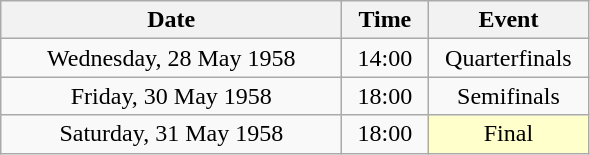<table class = "wikitable" style="text-align:center;">
<tr>
<th width=220>Date</th>
<th width=50>Time</th>
<th width=100>Event</th>
</tr>
<tr>
<td>Wednesday, 28 May 1958</td>
<td>14:00</td>
<td>Quarterfinals</td>
</tr>
<tr>
<td>Friday, 30 May 1958</td>
<td>18:00</td>
<td>Semifinals</td>
</tr>
<tr>
<td>Saturday, 31 May 1958</td>
<td>18:00</td>
<td bgcolor=ffffcc>Final</td>
</tr>
</table>
